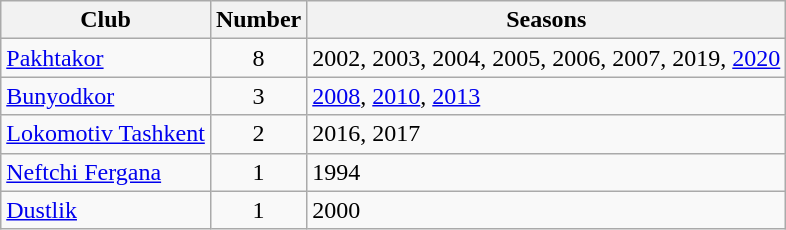<table class="wikitable sortable">
<tr>
<th>Club</th>
<th>Number</th>
<th>Seasons</th>
</tr>
<tr>
<td><a href='#'>Pakhtakor</a></td>
<td style="text-align:center">8</td>
<td>2002, 2003, 2004, 2005, 2006, 2007, 2019, <a href='#'>2020</a></td>
</tr>
<tr>
<td><a href='#'>Bunyodkor</a></td>
<td style="text-align:center">3</td>
<td><a href='#'>2008</a>, <a href='#'>2010</a>, <a href='#'>2013</a></td>
</tr>
<tr>
<td><a href='#'>Lokomotiv Tashkent</a></td>
<td style="text-align:center">2</td>
<td>2016, 2017</td>
</tr>
<tr>
<td><a href='#'>Neftchi Fergana</a></td>
<td style="text-align:center">1</td>
<td>1994</td>
</tr>
<tr>
<td><a href='#'>Dustlik</a></td>
<td style="text-align:center">1</td>
<td>2000</td>
</tr>
</table>
